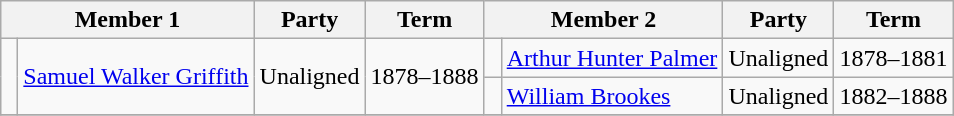<table class="wikitable">
<tr>
<th colspan="2">Member 1</th>
<th>Party</th>
<th>Term</th>
<th colspan="2">Member 2</th>
<th>Party</th>
<th>Term</th>
</tr>
<tr>
<td rowspan = 2 > </td>
<td rowspan = 2><a href='#'>Samuel Walker Griffith</a></td>
<td rowspan = 2>Unaligned</td>
<td rowspan = 2>1878–1888</td>
<td> </td>
<td><a href='#'>Arthur Hunter Palmer</a></td>
<td>Unaligned</td>
<td>1878–1881</td>
</tr>
<tr>
<td> </td>
<td><a href='#'>William Brookes</a></td>
<td>Unaligned</td>
<td>1882–1888</td>
</tr>
<tr>
</tr>
</table>
